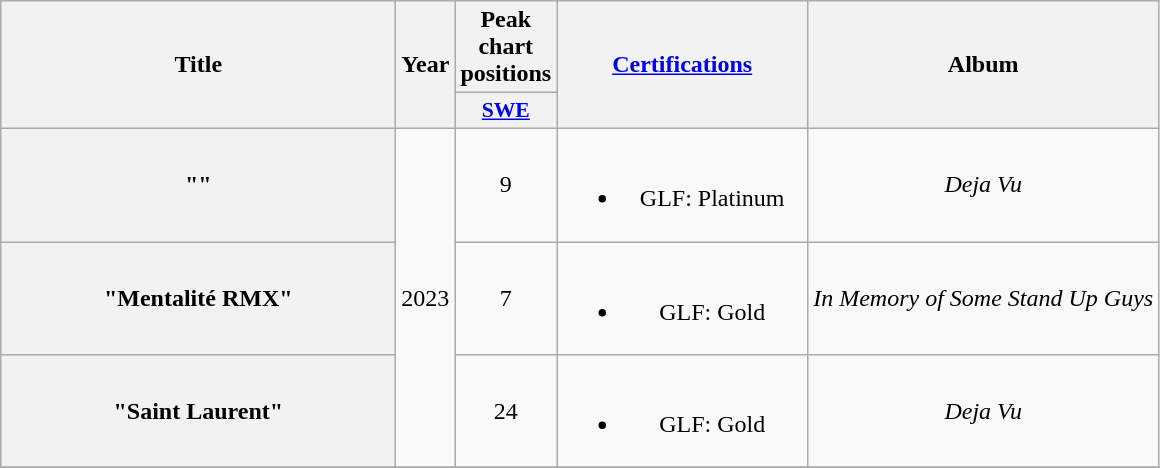<table class="wikitable plainrowheaders" style="text-align:center;">
<tr>
<th scope="col" rowspan="2" style="width:16em;">Title</th>
<th scope="col" rowspan="2">Year</th>
<th scope="col" colspan="1">Peak chart positions</th>
<th scope="col" rowspan="2" style="width:10em;"><a href='#'>Certifications</a></th>
<th scope="col" rowspan="2">Album</th>
</tr>
<tr>
<th scope="col" style="width:3em;font-size:90%;"><a href='#'>SWE</a><br></th>
</tr>
<tr>
<th scope="row">""<br></th>
<td rowspan="3">2023</td>
<td>9</td>
<td><br><ul><li>GLF: Platinum</li></ul></td>
<td><em>Deja Vu</em></td>
</tr>
<tr>
<th scope="row">"Mentalité RMX"<br></th>
<td>7</td>
<td><br><ul><li>GLF: Gold</li></ul></td>
<td><em>In Memory of Some Stand Up Guys</em></td>
</tr>
<tr>
<th scope="row">"Saint Laurent"<br></th>
<td>24</td>
<td><br><ul><li>GLF: Gold</li></ul></td>
<td><em>Deja Vu</em></td>
</tr>
<tr>
</tr>
</table>
